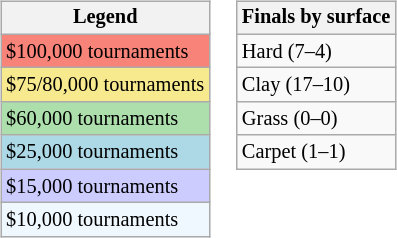<table>
<tr valign=top>
<td><br><table class=wikitable style="font-size:85%">
<tr>
<th>Legend</th>
</tr>
<tr style="background:#f88379;">
<td>$100,000 tournaments</td>
</tr>
<tr style="background:#f7e98e;">
<td>$75/80,000 tournaments</td>
</tr>
<tr style="background:#addfad;">
<td>$60,000 tournaments</td>
</tr>
<tr style="background:lightblue;">
<td>$25,000 tournaments</td>
</tr>
<tr style="background:#ccccff;">
<td>$15,000 tournaments</td>
</tr>
<tr style="background:#f0f8ff;">
<td>$10,000 tournaments</td>
</tr>
</table>
</td>
<td><br><table class=wikitable style="font-size:85%">
<tr>
<th>Finals by surface</th>
</tr>
<tr>
<td>Hard (7–4)</td>
</tr>
<tr>
<td>Clay (17–10)</td>
</tr>
<tr>
<td>Grass (0–0)</td>
</tr>
<tr>
<td>Carpet (1–1)</td>
</tr>
</table>
</td>
</tr>
</table>
